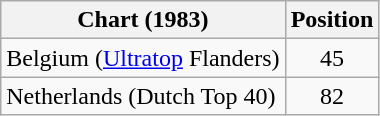<table class="wikitable sortable">
<tr>
<th>Chart (1983)</th>
<th>Position</th>
</tr>
<tr>
<td>Belgium (<a href='#'>Ultratop</a> Flanders)</td>
<td align="center">45</td>
</tr>
<tr>
<td>Netherlands (Dutch Top 40)</td>
<td align="center">82</td>
</tr>
</table>
